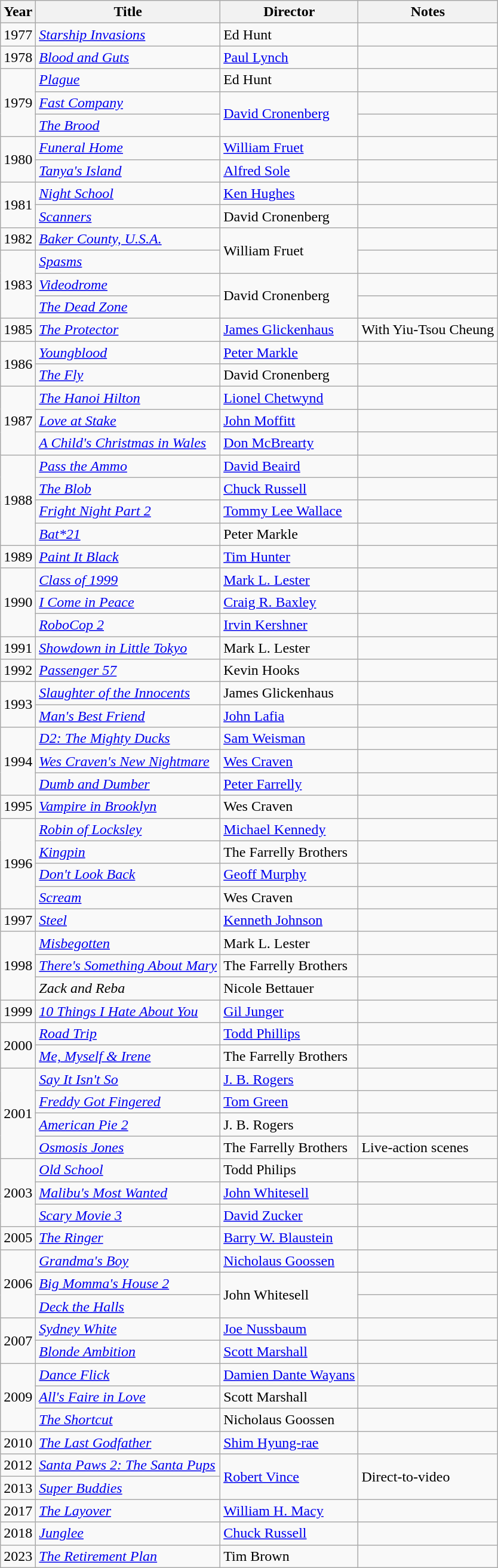<table class="wikitable">
<tr>
<th>Year</th>
<th>Title</th>
<th>Director</th>
<th>Notes</th>
</tr>
<tr>
<td>1977</td>
<td><em><a href='#'>Starship Invasions</a></em></td>
<td>Ed Hunt</td>
<td></td>
</tr>
<tr>
<td>1978</td>
<td><em><a href='#'>Blood and Guts</a></em></td>
<td><a href='#'>Paul Lynch</a></td>
<td></td>
</tr>
<tr>
<td rowspan="3">1979</td>
<td><em><a href='#'>Plague</a></em></td>
<td>Ed Hunt</td>
<td></td>
</tr>
<tr>
<td><em><a href='#'>Fast Company</a></em></td>
<td rowspan="2"><a href='#'>David Cronenberg</a></td>
<td></td>
</tr>
<tr>
<td><em><a href='#'>The Brood</a></em></td>
<td></td>
</tr>
<tr>
<td rowspan="2">1980</td>
<td><em><a href='#'>Funeral Home</a></em></td>
<td><a href='#'>William Fruet</a></td>
<td></td>
</tr>
<tr>
<td><em><a href='#'>Tanya's Island</a></em></td>
<td><a href='#'>Alfred Sole</a></td>
<td></td>
</tr>
<tr>
<td rowspan="2">1981</td>
<td><em><a href='#'>Night School</a></em></td>
<td><a href='#'>Ken Hughes</a></td>
<td></td>
</tr>
<tr>
<td><em><a href='#'>Scanners</a></em></td>
<td>David Cronenberg</td>
<td></td>
</tr>
<tr>
<td>1982</td>
<td><em><a href='#'>Baker County, U.S.A.</a></em></td>
<td rowspan="2">William Fruet</td>
<td></td>
</tr>
<tr>
<td rowspan="3">1983</td>
<td><em><a href='#'>Spasms</a></em></td>
<td></td>
</tr>
<tr>
<td><em><a href='#'>Videodrome</a></em></td>
<td rowspan="2">David Cronenberg</td>
<td></td>
</tr>
<tr>
<td><em><a href='#'>The Dead Zone</a></em></td>
<td></td>
</tr>
<tr>
<td>1985</td>
<td><em><a href='#'>The Protector</a></em></td>
<td><a href='#'>James Glickenhaus</a></td>
<td>With Yiu-Tsou Cheung</td>
</tr>
<tr>
<td rowspan="2">1986</td>
<td><em><a href='#'>Youngblood</a></em></td>
<td><a href='#'>Peter Markle</a></td>
<td></td>
</tr>
<tr>
<td><em><a href='#'>The Fly</a></em></td>
<td>David Cronenberg</td>
<td></td>
</tr>
<tr>
<td rowspan="3">1987</td>
<td><em><a href='#'>The Hanoi Hilton</a></em></td>
<td><a href='#'>Lionel Chetwynd</a></td>
<td></td>
</tr>
<tr>
<td><em><a href='#'>Love at Stake</a></em></td>
<td><a href='#'>John Moffitt</a></td>
<td></td>
</tr>
<tr>
<td><em><a href='#'>A Child's Christmas in Wales</a></em></td>
<td><a href='#'>Don McBrearty</a></td>
<td></td>
</tr>
<tr>
<td rowspan="4">1988</td>
<td><em><a href='#'>Pass the Ammo</a></em></td>
<td><a href='#'>David Beaird</a></td>
<td></td>
</tr>
<tr>
<td><em><a href='#'>The Blob</a></em></td>
<td><a href='#'>Chuck Russell</a></td>
<td></td>
</tr>
<tr>
<td><em><a href='#'>Fright Night Part 2</a></em></td>
<td><a href='#'>Tommy Lee Wallace</a></td>
<td></td>
</tr>
<tr>
<td><em><a href='#'>Bat*21</a></em></td>
<td>Peter Markle</td>
<td></td>
</tr>
<tr>
<td>1989</td>
<td><em><a href='#'>Paint It Black</a></em></td>
<td><a href='#'>Tim Hunter</a></td>
<td></td>
</tr>
<tr>
<td rowspan="3">1990</td>
<td><em><a href='#'>Class of 1999</a></em></td>
<td><a href='#'>Mark L. Lester</a></td>
<td></td>
</tr>
<tr>
<td><em><a href='#'>I Come in Peace</a></em></td>
<td><a href='#'>Craig R. Baxley</a></td>
<td></td>
</tr>
<tr>
<td><em><a href='#'>RoboCop 2</a></em></td>
<td><a href='#'>Irvin Kershner</a></td>
<td></td>
</tr>
<tr>
<td>1991</td>
<td><em><a href='#'>Showdown in Little Tokyo</a></em></td>
<td>Mark L. Lester</td>
<td></td>
</tr>
<tr>
<td>1992</td>
<td><em><a href='#'>Passenger 57</a></em></td>
<td>Kevin Hooks</td>
<td></td>
</tr>
<tr>
<td rowspan="2">1993</td>
<td><em><a href='#'>Slaughter of the Innocents</a></em></td>
<td>James Glickenhaus</td>
<td></td>
</tr>
<tr>
<td><em><a href='#'>Man's Best Friend</a></em></td>
<td><a href='#'>John Lafia</a></td>
<td></td>
</tr>
<tr>
<td rowspan="3">1994</td>
<td><em><a href='#'>D2: The Mighty Ducks</a></em></td>
<td><a href='#'>Sam Weisman</a></td>
<td></td>
</tr>
<tr>
<td><em><a href='#'>Wes Craven's New Nightmare</a></em></td>
<td><a href='#'>Wes Craven</a></td>
<td></td>
</tr>
<tr>
<td><em><a href='#'>Dumb and Dumber</a></em></td>
<td><a href='#'>Peter Farrelly</a></td>
<td></td>
</tr>
<tr>
<td>1995</td>
<td><em><a href='#'>Vampire in Brooklyn</a></em></td>
<td>Wes Craven</td>
<td></td>
</tr>
<tr>
<td rowspan="4">1996</td>
<td><em><a href='#'>Robin of Locksley</a></em></td>
<td><a href='#'>Michael Kennedy</a></td>
<td></td>
</tr>
<tr>
<td><em><a href='#'>Kingpin</a></em></td>
<td>The Farrelly Brothers</td>
<td></td>
</tr>
<tr>
<td><em><a href='#'>Don't Look Back</a></em></td>
<td><a href='#'>Geoff Murphy</a></td>
<td></td>
</tr>
<tr>
<td><em><a href='#'>Scream</a></em></td>
<td>Wes Craven</td>
<td></td>
</tr>
<tr>
<td>1997</td>
<td><em><a href='#'>Steel</a></em></td>
<td><a href='#'>Kenneth Johnson</a></td>
<td></td>
</tr>
<tr>
<td rowspan="3">1998</td>
<td><em><a href='#'>Misbegotten</a></em></td>
<td>Mark L. Lester</td>
<td></td>
</tr>
<tr>
<td><em><a href='#'>There's Something About Mary</a></em></td>
<td>The Farrelly Brothers</td>
<td></td>
</tr>
<tr>
<td><em>Zack and Reba</em></td>
<td>Nicole Bettauer</td>
<td></td>
</tr>
<tr>
<td>1999</td>
<td><em><a href='#'>10 Things I Hate About You</a></em></td>
<td><a href='#'>Gil Junger</a></td>
<td></td>
</tr>
<tr>
<td rowspan="2">2000</td>
<td><em><a href='#'>Road Trip</a></em></td>
<td><a href='#'>Todd Phillips</a></td>
<td></td>
</tr>
<tr>
<td><em><a href='#'>Me, Myself & Irene</a></em></td>
<td>The Farrelly Brothers</td>
<td></td>
</tr>
<tr>
<td rowspan="4">2001</td>
<td><em><a href='#'>Say It Isn't So</a></em></td>
<td><a href='#'>J. B. Rogers</a></td>
<td></td>
</tr>
<tr>
<td><em><a href='#'>Freddy Got Fingered</a></em></td>
<td><a href='#'>Tom Green</a></td>
<td></td>
</tr>
<tr>
<td><em><a href='#'>American Pie 2</a></em></td>
<td>J. B. Rogers</td>
<td></td>
</tr>
<tr>
<td><em><a href='#'>Osmosis Jones</a></em></td>
<td>The Farrelly Brothers</td>
<td>Live-action scenes</td>
</tr>
<tr>
<td rowspan="3">2003</td>
<td><em><a href='#'>Old School</a></em></td>
<td>Todd Philips</td>
<td></td>
</tr>
<tr>
<td><em><a href='#'>Malibu's Most Wanted</a></em></td>
<td><a href='#'>John Whitesell</a></td>
<td></td>
</tr>
<tr>
<td><em><a href='#'>Scary Movie 3</a></em></td>
<td><a href='#'>David Zucker</a></td>
<td></td>
</tr>
<tr>
<td>2005</td>
<td><em><a href='#'>The Ringer</a></em></td>
<td><a href='#'>Barry W. Blaustein</a></td>
<td></td>
</tr>
<tr>
<td rowspan="3">2006</td>
<td><em><a href='#'>Grandma's Boy</a></em></td>
<td><a href='#'>Nicholaus Goossen</a></td>
<td></td>
</tr>
<tr>
<td><em><a href='#'>Big Momma's House 2</a></em></td>
<td rowspan="2">John Whitesell</td>
<td></td>
</tr>
<tr>
<td><em><a href='#'>Deck the Halls</a></em></td>
<td></td>
</tr>
<tr>
<td rowspan="2">2007</td>
<td><em><a href='#'>Sydney White</a></em></td>
<td><a href='#'>Joe Nussbaum</a></td>
<td></td>
</tr>
<tr>
<td><em><a href='#'>Blonde Ambition</a></em></td>
<td><a href='#'>Scott Marshall</a></td>
<td></td>
</tr>
<tr>
<td rowspan="3">2009</td>
<td><em><a href='#'>Dance Flick</a></em></td>
<td><a href='#'>Damien Dante Wayans</a></td>
<td></td>
</tr>
<tr>
<td><em><a href='#'>All's Faire in Love</a></em></td>
<td>Scott Marshall</td>
<td></td>
</tr>
<tr>
<td><em><a href='#'>The Shortcut</a></em></td>
<td>Nicholaus Goossen</td>
<td></td>
</tr>
<tr>
<td>2010</td>
<td><em><a href='#'>The Last Godfather</a></em></td>
<td><a href='#'>Shim Hyung-rae</a></td>
<td></td>
</tr>
<tr>
<td>2012</td>
<td><em><a href='#'>Santa Paws 2: The Santa Pups</a></em></td>
<td rowspan="2"><a href='#'>Robert Vince</a></td>
<td rowspan="2">Direct-to-video</td>
</tr>
<tr>
<td>2013</td>
<td><em><a href='#'>Super Buddies</a></em></td>
</tr>
<tr>
<td>2017</td>
<td><em><a href='#'>The Layover</a></em></td>
<td><a href='#'>William H. Macy</a></td>
<td></td>
</tr>
<tr>
<td>2018</td>
<td><em><a href='#'>Junglee</a></em></td>
<td><a href='#'>Chuck Russell</a></td>
<td></td>
</tr>
<tr>
<td>2023</td>
<td><em><a href='#'>The Retirement Plan</a></em></td>
<td>Tim Brown</td>
<td></td>
</tr>
</table>
